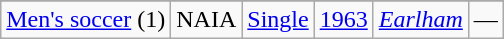<table class="wikitable" style="text-align:center">
<tr>
</tr>
<tr align="center">
<td rowspan="1"><a href='#'>Men's soccer</a> (1)</td>
<td rowspan="1">NAIA</td>
<td rowspan="1"><a href='#'>Single</a></td>
<td><a href='#'>1963</a></td>
<td><em><a href='#'>Earlham</a></em></td>
<td>—</td>
</tr>
</table>
